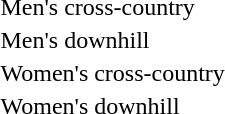<table>
<tr>
<td>Men's cross-country<br></td>
<td></td>
<td></td>
<td></td>
</tr>
<tr>
<td>Men's downhill<br></td>
<td></td>
<td></td>
<td></td>
</tr>
<tr>
<td>Women's cross-country<br></td>
<td></td>
<td></td>
<td></td>
</tr>
<tr>
<td>Women's downhill<br></td>
<td></td>
<td></td>
<td></td>
</tr>
</table>
